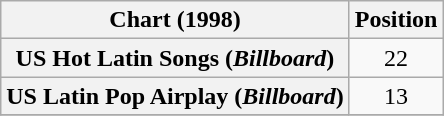<table class="wikitable plainrowheaders " style="text-align:center;">
<tr>
<th scope="col">Chart (1998)</th>
<th scope="col">Position</th>
</tr>
<tr>
<th scope="row">US Hot Latin Songs (<em>Billboard</em>)</th>
<td>22</td>
</tr>
<tr>
<th scope="row">US Latin Pop Airplay (<em>Billboard</em>)</th>
<td>13</td>
</tr>
<tr>
</tr>
</table>
